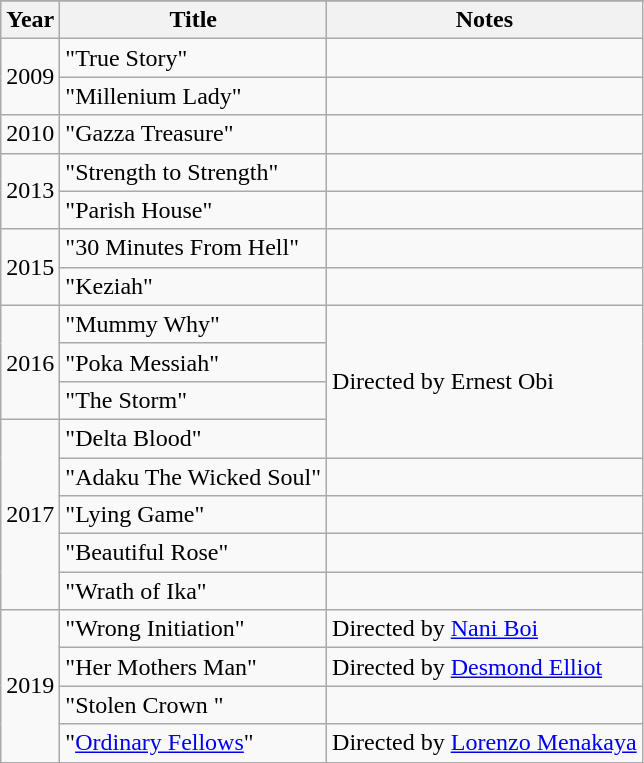<table class="wikitable sortable">
<tr>
</tr>
<tr>
<th>Year</th>
<th>Title</th>
<th>Notes</th>
</tr>
<tr>
<td rowspan="2">2009</td>
<td>"True Story"</td>
<td rowspan="1"></td>
</tr>
<tr>
<td>"Millenium Lady"</td>
<td rowspan="1"></td>
</tr>
<tr>
<td rowspan="1">2010</td>
<td>"Gazza Treasure"</td>
<td rowspan="1"></td>
</tr>
<tr>
<td rowspan="2">2013</td>
<td>"Strength to Strength"</td>
<td rowspan="1"></td>
</tr>
<tr>
<td>"Parish House"</td>
<td rowspan="1"></td>
</tr>
<tr>
<td rowspan="2">2015</td>
<td>"30 Minutes From Hell"</td>
<td rowspan="1"></td>
</tr>
<tr>
<td>"Keziah"</td>
<td rowspan="1"></td>
</tr>
<tr>
<td rowspan="3">2016</td>
<td>"Mummy Why"</td>
<td rowspan="4">Directed by Ernest Obi</td>
</tr>
<tr>
<td>"Poka Messiah"</td>
</tr>
<tr>
<td>"The Storm"</td>
</tr>
<tr>
<td rowspan="5">2017</td>
<td>"Delta Blood"</td>
</tr>
<tr>
<td>"Adaku The Wicked Soul"</td>
<td rowspan="1"></td>
</tr>
<tr>
<td>"Lying Game"</td>
<td rowspan="1"></td>
</tr>
<tr>
<td>"Beautiful Rose"</td>
<td rowspan="1"></td>
</tr>
<tr>
<td>"Wrath of Ika"</td>
<td rowspan="1"></td>
</tr>
<tr>
<td rowspan="4">2019</td>
<td>"Wrong Initiation"</td>
<td>Directed by <a href='#'>Nani Boi</a></td>
</tr>
<tr>
<td>"Her Mothers Man"</td>
<td>Directed by <a href='#'>Desmond Elliot</a></td>
</tr>
<tr>
<td>"Stolen Crown "</td>
</tr>
<tr>
<td>"<a href='#'>Ordinary Fellows</a>"</td>
<td>Directed by <a href='#'>Lorenzo Menakaya</a></td>
</tr>
<tr>
</tr>
</table>
